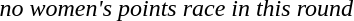<table>
<tr>
<td><br><em><small></small></em></td>
<td></td>
<td></td>
<td></td>
</tr>
<tr>
<td><br><em><small></small></em></td>
<td></td>
<td></td>
<td></td>
</tr>
<tr>
<td></td>
<td colspan=3><em>no women's points race in this round</em></td>
</tr>
</table>
